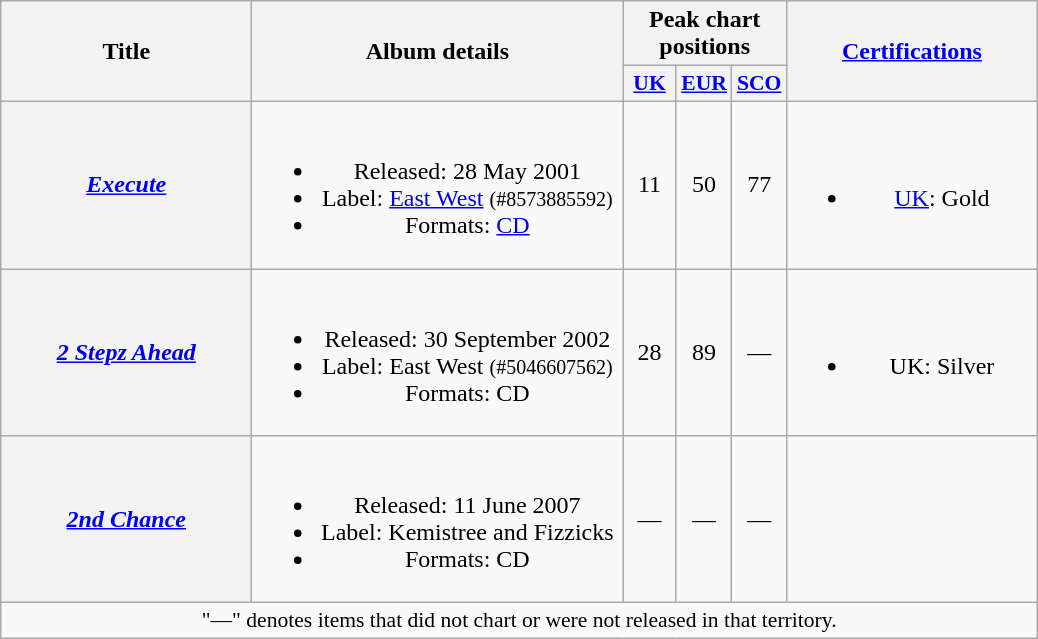<table class="wikitable plainrowheaders" style="text-align:center;">
<tr>
<th scope="col" rowspan="2" style="width:10em;">Title</th>
<th scope="col" rowspan="2" style="width:15em;">Album details</th>
<th scope="col" colspan="3">Peak chart positions</th>
<th scope="col" rowspan="2" style="width:10em;"><a href='#'>Certifications</a></th>
</tr>
<tr>
<th style="width:2em;font-size:90%;"><a href='#'>UK</a><br></th>
<th style="width:2em;font-size:90%;"><a href='#'>EUR</a><br></th>
<th style="width:2em;font-size:90%;"><a href='#'>SCO</a><br></th>
</tr>
<tr>
<th scope="row"><em><a href='#'>Execute</a></em></th>
<td><br><ul><li>Released: 28 May 2001</li><li>Label: <a href='#'>East West</a> <small>(#8573885592)</small></li><li>Formats: <a href='#'>CD</a></li></ul></td>
<td>11</td>
<td>50</td>
<td>77</td>
<td><br><ul><li><a href='#'>UK</a>: Gold</li></ul></td>
</tr>
<tr>
<th scope="row"><em><a href='#'>2 Stepz Ahead</a></em></th>
<td><br><ul><li>Released: 30 September 2002</li><li>Label: East West <small>(#5046607562)</small></li><li>Formats: CD</li></ul></td>
<td>28</td>
<td>89</td>
<td>—</td>
<td><br><ul><li>UK: Silver</li></ul></td>
</tr>
<tr>
<th scope="row"><em><a href='#'>2nd Chance</a></em></th>
<td><br><ul><li>Released: 11 June 2007</li><li>Label: Kemistree and Fizzicks</li><li>Formats: CD</li></ul></td>
<td>—</td>
<td>—</td>
<td>—</td>
<td></td>
</tr>
<tr>
<td align="center" colspan="15" style="font-size:90%">"—" denotes items that did not chart or were not released in that territory.</td>
</tr>
</table>
